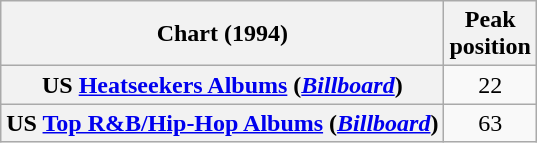<table class="wikitable plainrowheaders sortable" style="text-align:center;" border="1">
<tr>
<th scope="col">Chart (1994)</th>
<th scope="col">Peak<br>position</th>
</tr>
<tr>
<th scope="row">US <a href='#'>Heatseekers Albums</a> (<em><a href='#'>Billboard</a></em>)</th>
<td>22</td>
</tr>
<tr>
<th scope="row">US <a href='#'>Top R&B/Hip-Hop Albums</a> (<em><a href='#'>Billboard</a></em>)</th>
<td>63</td>
</tr>
</table>
